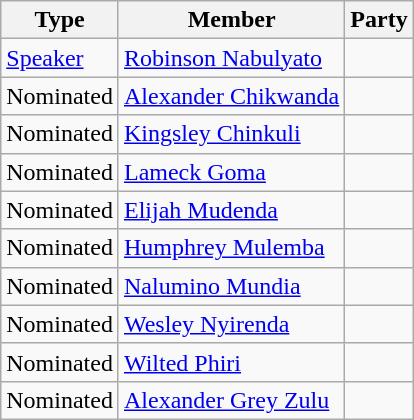<table class=wikitable sortable">
<tr>
<th>Type</th>
<th>Member</th>
<th>Party</th>
</tr>
<tr>
<td><a href='#'>Speaker</a></td>
<td><a href='#'>Robinson Nabulyato</a></td>
<td></td>
</tr>
<tr>
<td>Nominated</td>
<td><a href='#'>Alexander Chikwanda</a></td>
<td></td>
</tr>
<tr>
<td>Nominated</td>
<td><a href='#'>Kingsley Chinkuli</a></td>
<td></td>
</tr>
<tr>
<td>Nominated</td>
<td><a href='#'>Lameck Goma</a></td>
<td></td>
</tr>
<tr>
<td>Nominated</td>
<td><a href='#'>Elijah Mudenda</a></td>
<td></td>
</tr>
<tr>
<td>Nominated</td>
<td><a href='#'>Humphrey Mulemba</a></td>
<td></td>
</tr>
<tr>
<td>Nominated</td>
<td><a href='#'>Nalumino Mundia</a></td>
<td></td>
</tr>
<tr>
<td>Nominated</td>
<td><a href='#'>Wesley Nyirenda</a></td>
<td></td>
</tr>
<tr>
<td>Nominated</td>
<td><a href='#'>Wilted Phiri</a></td>
<td></td>
</tr>
<tr>
<td>Nominated</td>
<td><a href='#'>Alexander Grey Zulu</a></td>
<td></td>
</tr>
</table>
